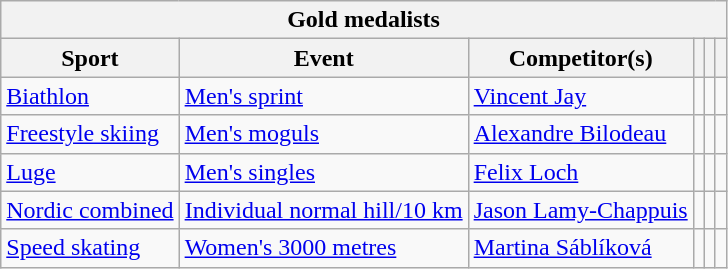<table class="wikitable">
<tr>
<th colspan="6">Gold medalists</th>
</tr>
<tr>
<th>Sport</th>
<th>Event</th>
<th>Competitor(s)</th>
<th></th>
<th></th>
<th></th>
</tr>
<tr>
<td><a href='#'>Biathlon</a></td>
<td><a href='#'>Men's sprint</a></td>
<td><a href='#'>Vincent Jay</a></td>
<td></td>
<td></td>
<td></td>
</tr>
<tr>
<td><a href='#'>Freestyle skiing</a></td>
<td><a href='#'>Men's moguls</a></td>
<td><a href='#'>Alexandre Bilodeau</a></td>
<td></td>
<td></td>
<td></td>
</tr>
<tr>
<td><a href='#'>Luge</a></td>
<td><a href='#'>Men's singles</a></td>
<td><a href='#'>Felix Loch</a></td>
<td></td>
<td></td>
<td></td>
</tr>
<tr>
<td><a href='#'>Nordic combined</a></td>
<td><a href='#'>Individual normal hill/10 km</a></td>
<td><a href='#'>Jason Lamy-Chappuis</a></td>
<td></td>
<td></td>
<td></td>
</tr>
<tr>
<td><a href='#'>Speed skating</a></td>
<td><a href='#'>Women's 3000 metres</a></td>
<td><a href='#'>Martina Sáblíková</a></td>
<td></td>
<td></td>
<td></td>
</tr>
</table>
